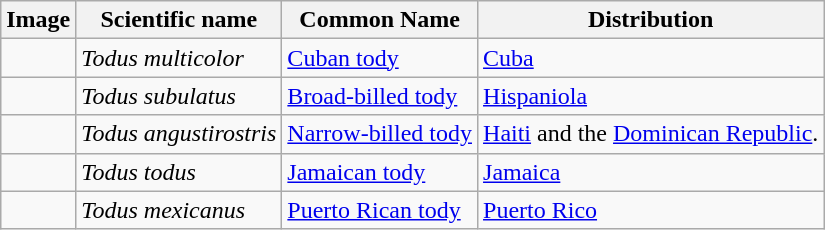<table class="wikitable">
<tr>
<th>Image</th>
<th>Scientific name</th>
<th>Common Name</th>
<th>Distribution</th>
</tr>
<tr>
<td></td>
<td><em>Todus multicolor</em></td>
<td><a href='#'>Cuban tody</a></td>
<td><a href='#'>Cuba</a></td>
</tr>
<tr>
<td></td>
<td><em>Todus subulatus</em></td>
<td><a href='#'>Broad-billed tody</a></td>
<td><a href='#'>Hispaniola</a></td>
</tr>
<tr>
<td></td>
<td><em>Todus angustirostris</em></td>
<td><a href='#'>Narrow-billed tody</a></td>
<td><a href='#'>Haiti</a> and the <a href='#'>Dominican Republic</a>.</td>
</tr>
<tr>
<td></td>
<td><em>Todus todus</em></td>
<td><a href='#'>Jamaican tody</a></td>
<td><a href='#'>Jamaica</a></td>
</tr>
<tr>
<td></td>
<td><em>Todus mexicanus</em></td>
<td><a href='#'>Puerto Rican tody</a></td>
<td><a href='#'>Puerto Rico</a></td>
</tr>
</table>
